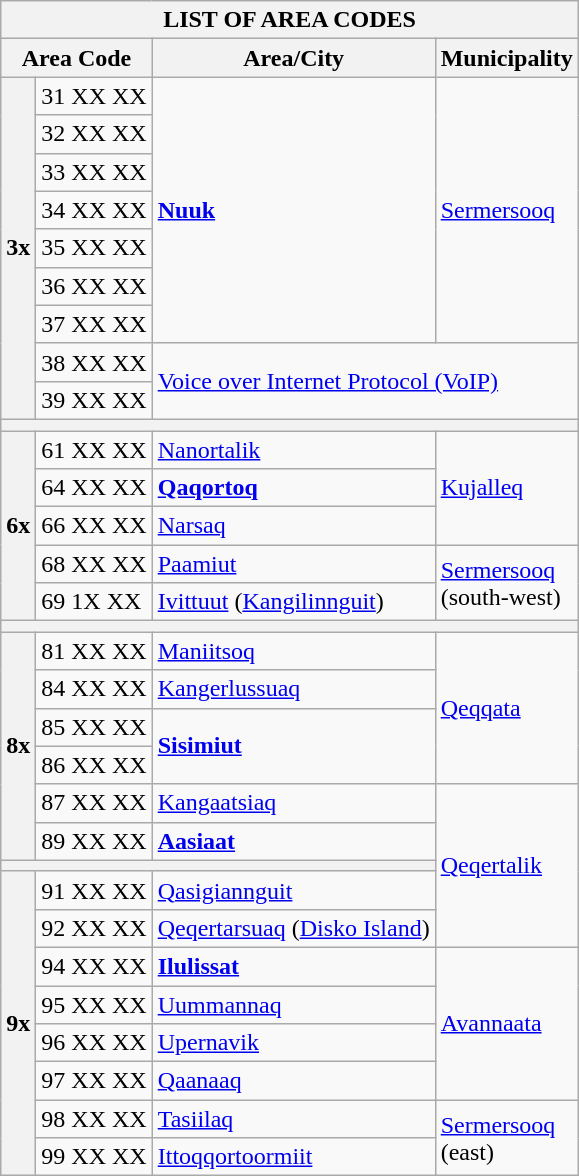<table class="wikitable" border=1>
<tr>
<th colspan="4">LIST OF AREA CODES</th>
</tr>
<tr>
<th colspan="2">Area Code</th>
<th>Area/City</th>
<th>Municipality</th>
</tr>
<tr>
<th rowspan="9">3x</th>
<td>31 XX XX</td>
<td rowspan="7"><strong><a href='#'>Nuuk</a></strong></td>
<td rowspan="7"><a href='#'>Sermersooq</a></td>
</tr>
<tr>
<td>32 XX XX</td>
</tr>
<tr>
<td>33 XX XX</td>
</tr>
<tr>
<td>34 XX XX</td>
</tr>
<tr>
<td>35 XX XX</td>
</tr>
<tr>
<td>36 XX XX</td>
</tr>
<tr>
<td>37 XX XX</td>
</tr>
<tr>
<td>38 XX XX</td>
<td rowspan="2" colspan="2"><a href='#'>Voice over Internet Protocol (VoIP)</a></td>
</tr>
<tr>
<td>39 XX XX</td>
</tr>
<tr>
<th colspan="4"></th>
</tr>
<tr>
<th rowspan="5">6x</th>
<td>61 XX XX</td>
<td><a href='#'>Nanortalik</a></td>
<td rowspan="3"><a href='#'>Kujalleq</a></td>
</tr>
<tr>
<td>64 XX XX</td>
<td><strong><a href='#'>Qaqortoq</a></strong></td>
</tr>
<tr>
<td>66 XX XX</td>
<td><a href='#'>Narsaq</a></td>
</tr>
<tr>
<td>68 XX XX</td>
<td><a href='#'>Paamiut</a></td>
<td rowspan="2"><a href='#'>Sermersooq</a><br>(south-west)</td>
</tr>
<tr>
<td>69 1X XX</td>
<td><a href='#'>Ivittuut</a> (<a href='#'>Kangilinnguit</a>)</td>
</tr>
<tr>
<th colspan="4"></th>
</tr>
<tr>
<th rowspan="6">8x</th>
<td>81 XX XX</td>
<td><a href='#'>Maniitsoq</a></td>
<td rowspan="4"><a href='#'>Qeqqata</a></td>
</tr>
<tr>
<td>84 XX XX</td>
<td><a href='#'>Kangerlussuaq</a></td>
</tr>
<tr>
<td>85 XX XX</td>
<td rowspan="2"><strong><a href='#'>Sisimiut</a></strong></td>
</tr>
<tr>
<td>86 XX XX</td>
</tr>
<tr>
<td>87 XX XX</td>
<td><a href='#'>Kangaatsiaq</a></td>
<td rowspan="5"><a href='#'>Qeqertalik</a></td>
</tr>
<tr>
<td>89 XX XX</td>
<td><strong><a href='#'>Aasiaat</a></strong></td>
</tr>
<tr>
<th colspan="3"></th>
</tr>
<tr>
<th rowspan="8">9x</th>
<td>91 XX XX</td>
<td><a href='#'>Qasigiannguit</a></td>
</tr>
<tr>
<td>92 XX XX</td>
<td><a href='#'>Qeqertarsuaq</a> (<a href='#'>Disko Island</a>)</td>
</tr>
<tr>
<td>94 XX XX</td>
<td><strong><a href='#'>Ilulissat</a></strong></td>
<td rowspan="4"><a href='#'>Avannaata</a></td>
</tr>
<tr>
<td>95 XX XX</td>
<td><a href='#'>Uummannaq</a></td>
</tr>
<tr>
<td>96 XX XX</td>
<td><a href='#'>Upernavik</a></td>
</tr>
<tr>
<td>97 XX XX</td>
<td><a href='#'>Qaanaaq</a></td>
</tr>
<tr>
<td>98 XX XX</td>
<td><a href='#'>Tasiilaq</a></td>
<td rowspan="2"><a href='#'>Sermersooq</a><br>(east)</td>
</tr>
<tr>
<td>99 XX XX</td>
<td><a href='#'>Ittoqqortoormiit</a></td>
</tr>
</table>
